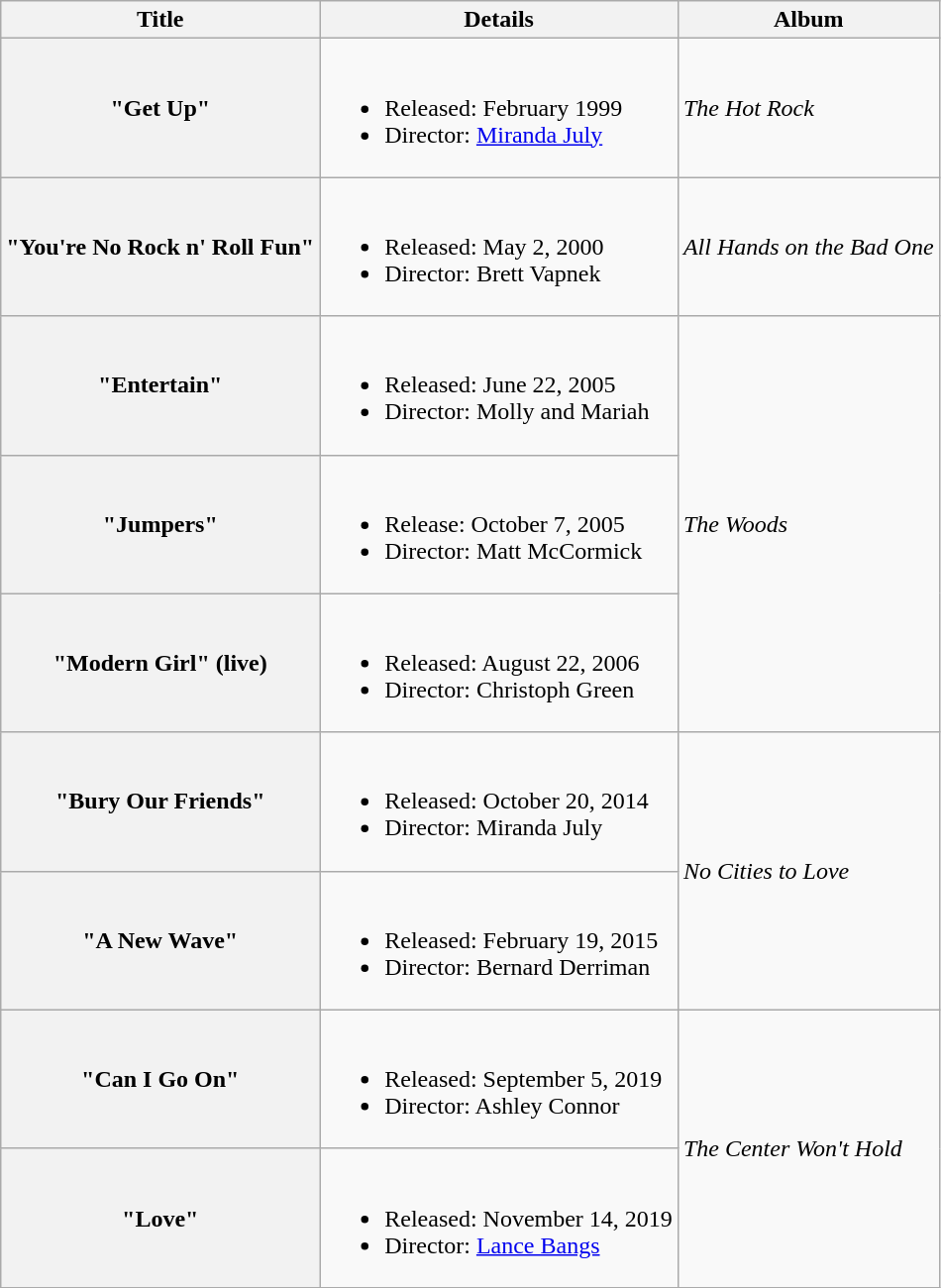<table class="wikitable plainrowheaders" style="text-align:left">
<tr>
<th scope="col">Title</th>
<th scope="col">Details</th>
<th scope="col">Album</th>
</tr>
<tr>
<th scope="row">"Get Up"</th>
<td><br><ul><li>Released: February 1999</li><li>Director: <a href='#'>Miranda July</a></li></ul></td>
<td><em>The Hot Rock</em></td>
</tr>
<tr>
<th scope="row">"You're No Rock n' Roll Fun"</th>
<td><br><ul><li>Released: May 2, 2000</li><li>Director: Brett Vapnek</li></ul></td>
<td><em>All Hands on the Bad One</em></td>
</tr>
<tr>
<th scope="row">"Entertain"</th>
<td><br><ul><li>Released: June 22, 2005</li><li>Director: Molly and Mariah</li></ul></td>
<td rowspan="3"><em>The Woods</em></td>
</tr>
<tr>
<th scope="row">"Jumpers"</th>
<td><br><ul><li>Release: October 7, 2005</li><li>Director: Matt McCormick</li></ul></td>
</tr>
<tr>
<th scope="row">"Modern Girl" (live)</th>
<td><br><ul><li>Released: August 22, 2006</li><li>Director: Christoph Green</li></ul></td>
</tr>
<tr>
<th scope="row">"Bury Our Friends"</th>
<td><br><ul><li>Released: October 20, 2014</li><li>Director: Miranda July</li></ul></td>
<td rowspan="2"><em>No Cities to Love</em></td>
</tr>
<tr>
<th scope="row">"A New Wave"</th>
<td><br><ul><li>Released: February 19, 2015</li><li>Director: Bernard Derriman</li></ul></td>
</tr>
<tr>
<th scope="row">"Can I Go On"</th>
<td><br><ul><li>Released: September 5, 2019</li><li>Director: Ashley Connor</li></ul></td>
<td rowspan="2"><em>The Center Won't Hold</em></td>
</tr>
<tr>
<th scope="row">"Love"</th>
<td><br><ul><li>Released: November 14, 2019</li><li>Director: <a href='#'>Lance Bangs</a></li></ul></td>
</tr>
</table>
